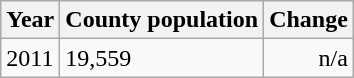<table class="wikitable">
<tr>
<th>Year</th>
<th>County population</th>
<th>Change</th>
</tr>
<tr>
<td>2011</td>
<td>19,559</td>
<td align="right">n/a</td>
</tr>
</table>
